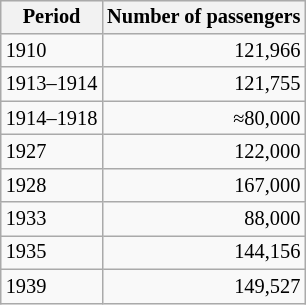<table class="wikitable" style="float:right; margin: 1em 0 0 0; font-size:85%;">
<tr>
<th>Period</th>
<th>Number of passengers</th>
</tr>
<tr>
<td>1910</td>
<td style="text-align:right">121,966</td>
</tr>
<tr>
<td>1913–1914</td>
<td style="text-align:right">121,755</td>
</tr>
<tr>
<td>1914–1918</td>
<td style="text-align:right">≈80,000</td>
</tr>
<tr>
<td>1927</td>
<td style="text-align:right">122,000</td>
</tr>
<tr>
<td>1928</td>
<td style="text-align:right">167,000</td>
</tr>
<tr>
<td>1933</td>
<td style="text-align:right">88,000</td>
</tr>
<tr>
<td>1935</td>
<td style="text-align:right">144,156</td>
</tr>
<tr>
<td>1939</td>
<td style="text-align:right">149,527</td>
</tr>
</table>
